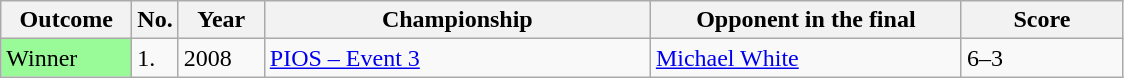<table class="sortable wikitable">
<tr>
<th width="80">Outcome</th>
<th width="20">No.</th>
<th width="50">Year</th>
<th width="250">Championship</th>
<th width="200">Opponent in the final</th>
<th width="100">Score</th>
</tr>
<tr>
<td style="background:#98FB98">Winner</td>
<td>1.</td>
<td>2008</td>
<td><a href='#'>PIOS – Event 3</a></td>
<td> <a href='#'>Michael White</a></td>
<td>6–3</td>
</tr>
</table>
